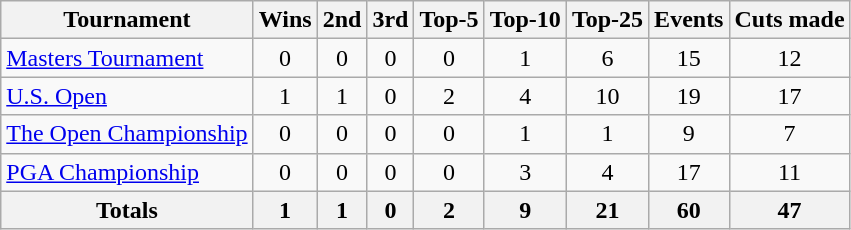<table class=wikitable style=text-align:center>
<tr>
<th>Tournament</th>
<th>Wins</th>
<th>2nd</th>
<th>3rd</th>
<th>Top-5</th>
<th>Top-10</th>
<th>Top-25</th>
<th>Events</th>
<th>Cuts made</th>
</tr>
<tr>
<td align=left><a href='#'>Masters Tournament</a></td>
<td>0</td>
<td>0</td>
<td>0</td>
<td>0</td>
<td>1</td>
<td>6</td>
<td>15</td>
<td>12</td>
</tr>
<tr>
<td align=left><a href='#'>U.S. Open</a></td>
<td>1</td>
<td>1</td>
<td>0</td>
<td>2</td>
<td>4</td>
<td>10</td>
<td>19</td>
<td>17</td>
</tr>
<tr>
<td align=left><a href='#'>The Open Championship</a></td>
<td>0</td>
<td>0</td>
<td>0</td>
<td>0</td>
<td>1</td>
<td>1</td>
<td>9</td>
<td>7</td>
</tr>
<tr>
<td align=left><a href='#'>PGA Championship</a></td>
<td>0</td>
<td>0</td>
<td>0</td>
<td>0</td>
<td>3</td>
<td>4</td>
<td>17</td>
<td>11</td>
</tr>
<tr>
<th>Totals</th>
<th>1</th>
<th>1</th>
<th>0</th>
<th>2</th>
<th>9</th>
<th>21</th>
<th>60</th>
<th>47</th>
</tr>
</table>
